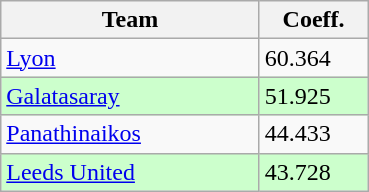<table class="wikitable" style="float:left; margin-right:1em">
<tr>
<th width=165>Team</th>
<th width=65>Coeff.</th>
</tr>
<tr>
<td> <a href='#'>Lyon</a></td>
<td>60.364</td>
</tr>
<tr bgcolor="#ccffcc">
<td> <a href='#'>Galatasaray</a></td>
<td>51.925</td>
</tr>
<tr>
<td> <a href='#'>Panathinaikos</a></td>
<td>44.433</td>
</tr>
<tr bgcolor="#ccffcc">
<td> <a href='#'>Leeds United</a></td>
<td>43.728</td>
</tr>
</table>
